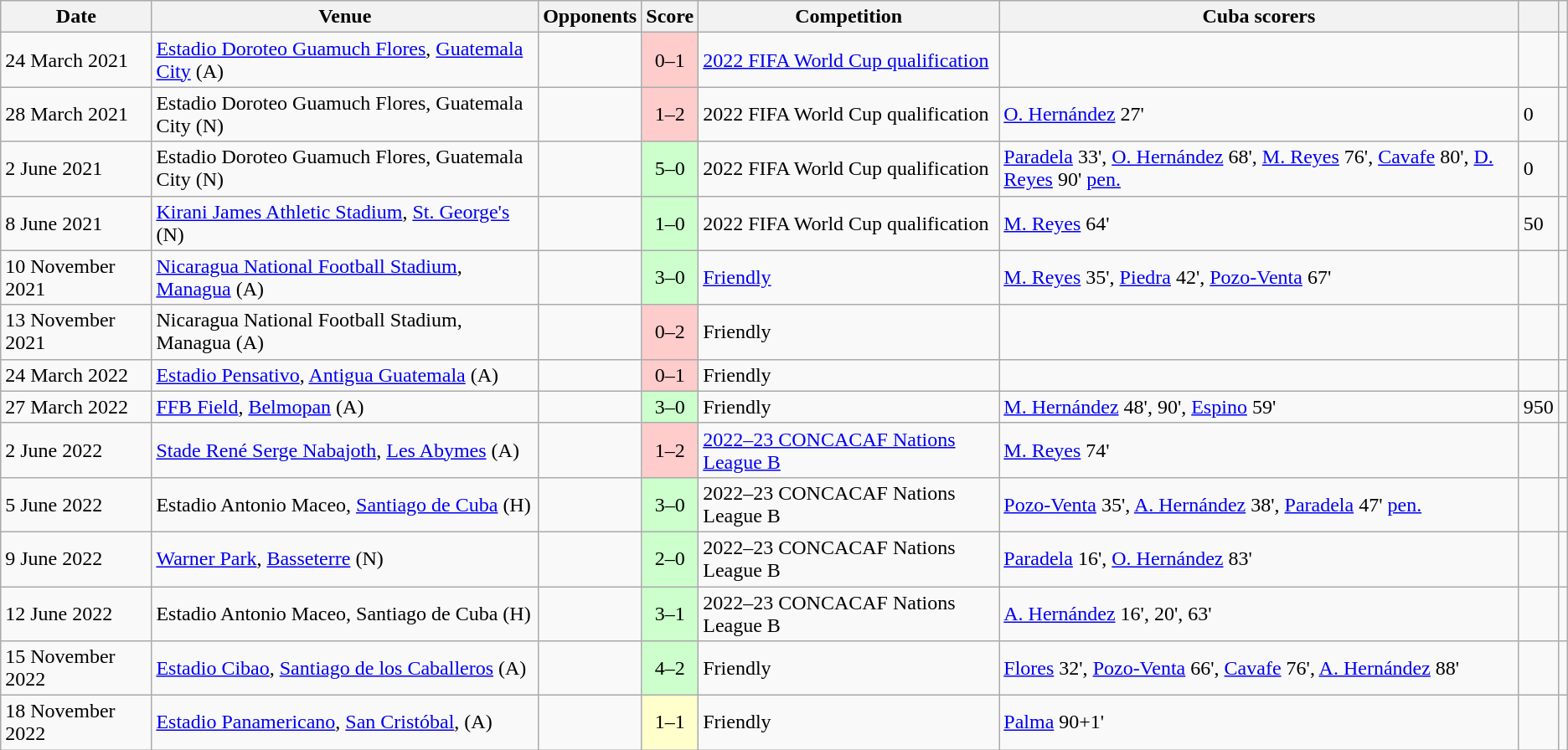<table class="wikitable sortable">
<tr>
<th>Date</th>
<th>Venue</th>
<th>Opponents</th>
<th>Score</th>
<th>Competition</th>
<th class=unsortable>Cuba scorers</th>
<th></th>
<th class=unsortable></th>
</tr>
<tr>
<td>24 March 2021</td>
<td><a href='#'>Estadio Doroteo Guamuch Flores</a>, <a href='#'>Guatemala City</a> (A)</td>
<td></td>
<td align="center" bgcolor="#FFCCCC">0–1</td>
<td><a href='#'>2022 FIFA World Cup qualification</a></td>
<td></td>
<td></td>
<td></td>
</tr>
<tr>
<td>28 March 2021</td>
<td>Estadio Doroteo Guamuch Flores, Guatemala City (N)</td>
<td></td>
<td align="center" bgcolor="#FFCCCC">1–2</td>
<td>2022 FIFA World Cup qualification</td>
<td><a href='#'>O. Hernández</a> 27'</td>
<td>0</td>
<td></td>
</tr>
<tr>
<td>2 June 2021</td>
<td>Estadio Doroteo Guamuch Flores, Guatemala City (N)</td>
<td></td>
<td align="center" bgcolor="#CCFFCC">5–0</td>
<td>2022 FIFA World Cup qualification</td>
<td><a href='#'>Paradela</a> 33', <a href='#'>O. Hernández</a> 68', <a href='#'>M. Reyes</a> 76', <a href='#'>Cavafe</a> 80', <a href='#'>D. Reyes</a> 90' <a href='#'>pen.</a></td>
<td>0</td>
<td></td>
</tr>
<tr>
<td>8 June 2021</td>
<td><a href='#'>Kirani James Athletic Stadium</a>, <a href='#'>St. George's</a> (N)</td>
<td></td>
<td align="center" bgcolor="#CCFFCC">1–0</td>
<td>2022 FIFA World Cup qualification</td>
<td><a href='#'>M. Reyes</a> 64'</td>
<td>50</td>
<td></td>
</tr>
<tr>
<td>10 November 2021</td>
<td><a href='#'>Nicaragua National Football Stadium</a>, <a href='#'>Managua</a> (A)</td>
<td></td>
<td align="center" bgcolor="#CCFFCC">3–0</td>
<td><a href='#'>Friendly</a></td>
<td><a href='#'>M. Reyes</a> 35', <a href='#'>Piedra</a> 42', <a href='#'>Pozo-Venta</a> 67'</td>
<td></td>
<td></td>
</tr>
<tr>
<td>13 November 2021</td>
<td>Nicaragua National Football Stadium, Managua (A)</td>
<td></td>
<td align="center" bgcolor="#FFCCCC">0–2</td>
<td>Friendly</td>
<td></td>
<td></td>
<td></td>
</tr>
<tr>
<td>24 March 2022</td>
<td><a href='#'>Estadio Pensativo</a>, <a href='#'>Antigua Guatemala</a> (A)</td>
<td></td>
<td align="center" bgcolor="#FFCCCC">0–1</td>
<td>Friendly</td>
<td></td>
<td></td>
<td></td>
</tr>
<tr>
<td>27 March 2022</td>
<td><a href='#'>FFB Field</a>, <a href='#'>Belmopan</a> (A)</td>
<td></td>
<td align="center" bgcolor="#CCFFCC">3–0</td>
<td>Friendly</td>
<td><a href='#'>M. Hernández</a> 48', 90', <a href='#'>Espino</a> 59'</td>
<td>950</td>
<td></td>
</tr>
<tr>
<td>2 June 2022</td>
<td><a href='#'>Stade René Serge Nabajoth</a>, <a href='#'>Les Abymes</a> (A)</td>
<td></td>
<td align="center" bgcolor="#FFCCCC">1–2</td>
<td><a href='#'>2022–23 CONCACAF Nations League B</a></td>
<td><a href='#'>M. Reyes</a> 74'</td>
<td></td>
<td></td>
</tr>
<tr>
<td>5 June 2022</td>
<td>Estadio Antonio Maceo, <a href='#'>Santiago de Cuba</a> (H)</td>
<td></td>
<td align="center" bgcolor="#CCFFCC">3–0</td>
<td>2022–23 CONCACAF Nations League B</td>
<td><a href='#'>Pozo-Venta</a> 35', <a href='#'>A. Hernández</a> 38', <a href='#'>Paradela</a> 47' <a href='#'>pen.</a></td>
<td></td>
<td></td>
</tr>
<tr>
<td>9 June 2022</td>
<td><a href='#'>Warner Park</a>, <a href='#'>Basseterre</a> (N)</td>
<td></td>
<td align="center" bgcolor="#CCFFCC">2–0</td>
<td>2022–23 CONCACAF Nations League B</td>
<td><a href='#'>Paradela</a> 16', <a href='#'>O. Hernández</a> 83'</td>
<td></td>
<td></td>
</tr>
<tr>
<td>12 June 2022</td>
<td>Estadio Antonio Maceo, Santiago de Cuba (H)</td>
<td></td>
<td align="center" bgcolor="#CCFFCC">3–1</td>
<td>2022–23 CONCACAF Nations League B</td>
<td><a href='#'>A. Hernández</a> 16', 20', 63'</td>
<td></td>
<td></td>
</tr>
<tr>
<td>15 November 2022</td>
<td><a href='#'>Estadio Cibao</a>, <a href='#'>Santiago de los Caballeros</a> (A)</td>
<td></td>
<td align="center" bgcolor="#CCFFCC">4–2</td>
<td>Friendly</td>
<td><a href='#'>Flores</a> 32', <a href='#'>Pozo-Venta</a> 66', <a href='#'>Cavafe</a> 76', <a href='#'>A. Hernández</a> 88'</td>
<td></td>
<td></td>
</tr>
<tr>
<td>18 November 2022</td>
<td><a href='#'>Estadio Panamericano</a>, <a href='#'>San Cristóbal</a>, (A)</td>
<td></td>
<td align="center" bgcolor="#FFFFCC">1–1</td>
<td>Friendly</td>
<td><a href='#'>Palma</a> 90+1'</td>
<td></td>
<td></td>
</tr>
</table>
